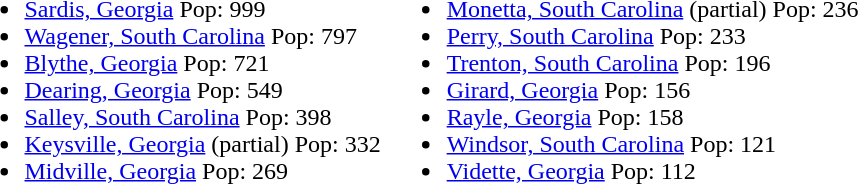<table>
<tr ---- valign="top">
<td><br><ul><li><a href='#'>Sardis, Georgia</a> Pop: 999</li><li><a href='#'>Wagener, South Carolina</a> Pop: 797</li><li><a href='#'>Blythe, Georgia</a> Pop: 721</li><li><a href='#'>Dearing, Georgia</a> Pop: 549</li><li><a href='#'>Salley, South Carolina</a> Pop: 398</li><li><a href='#'>Keysville, Georgia</a> (partial) Pop: 332</li><li><a href='#'>Midville, Georgia</a> Pop: 269</li></ul></td>
<td><br><ul><li><a href='#'>Monetta, South Carolina</a> (partial) Pop: 236</li><li><a href='#'>Perry, South Carolina</a> Pop: 233</li><li><a href='#'>Trenton, South Carolina</a> Pop: 196</li><li><a href='#'>Girard, Georgia</a> Pop: 156</li><li><a href='#'>Rayle, Georgia</a> Pop: 158</li><li><a href='#'>Windsor, South Carolina</a> Pop: 121</li><li><a href='#'>Vidette, Georgia</a> Pop: 112</li></ul></td>
</tr>
</table>
